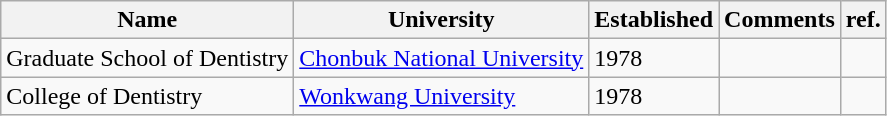<table class="wikitable sortable">
<tr>
<th>Name</th>
<th>University</th>
<th>Established</th>
<th>Comments</th>
<th>ref.</th>
</tr>
<tr>
<td>Graduate School of Dentistry</td>
<td><a href='#'>Chonbuk National University</a></td>
<td>1978</td>
<td></td>
<td></td>
</tr>
<tr>
<td>College of Dentistry</td>
<td><a href='#'>Wonkwang University</a></td>
<td>1978</td>
<td></td>
<td></td>
</tr>
</table>
